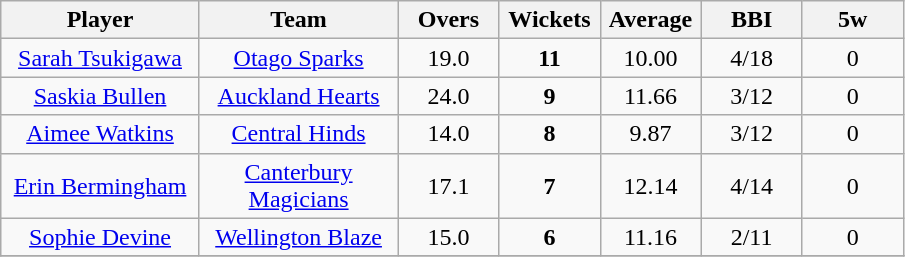<table class="wikitable" style="text-align:center">
<tr>
<th width=125>Player</th>
<th width=125>Team</th>
<th width=60>Overs</th>
<th width=60>Wickets</th>
<th width=60>Average</th>
<th width=60>BBI</th>
<th width=60>5w</th>
</tr>
<tr>
<td><a href='#'>Sarah Tsukigawa</a></td>
<td><a href='#'>Otago Sparks</a></td>
<td>19.0</td>
<td><strong>11</strong></td>
<td>10.00</td>
<td>4/18</td>
<td>0</td>
</tr>
<tr>
<td><a href='#'>Saskia Bullen</a></td>
<td><a href='#'>Auckland Hearts</a></td>
<td>24.0</td>
<td><strong>9</strong></td>
<td>11.66</td>
<td>3/12</td>
<td>0</td>
</tr>
<tr>
<td><a href='#'>Aimee Watkins</a></td>
<td><a href='#'>Central Hinds</a></td>
<td>14.0</td>
<td><strong>8</strong></td>
<td>9.87</td>
<td>3/12</td>
<td>0</td>
</tr>
<tr>
<td><a href='#'>Erin Bermingham</a></td>
<td><a href='#'>Canterbury Magicians</a></td>
<td>17.1</td>
<td><strong>7</strong></td>
<td>12.14</td>
<td>4/14</td>
<td>0</td>
</tr>
<tr>
<td><a href='#'>Sophie Devine</a></td>
<td><a href='#'>Wellington Blaze</a></td>
<td>15.0</td>
<td><strong>6</strong></td>
<td>11.16</td>
<td>2/11</td>
<td>0</td>
</tr>
<tr>
</tr>
</table>
